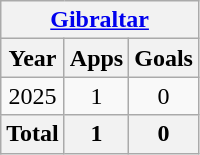<table class="wikitable" style="text-align:center">
<tr>
<th colspan=3><a href='#'>Gibraltar</a></th>
</tr>
<tr>
<th>Year</th>
<th>Apps</th>
<th>Goals</th>
</tr>
<tr>
<td>2025</td>
<td>1</td>
<td>0</td>
</tr>
<tr>
<th>Total</th>
<th>1</th>
<th>0</th>
</tr>
</table>
